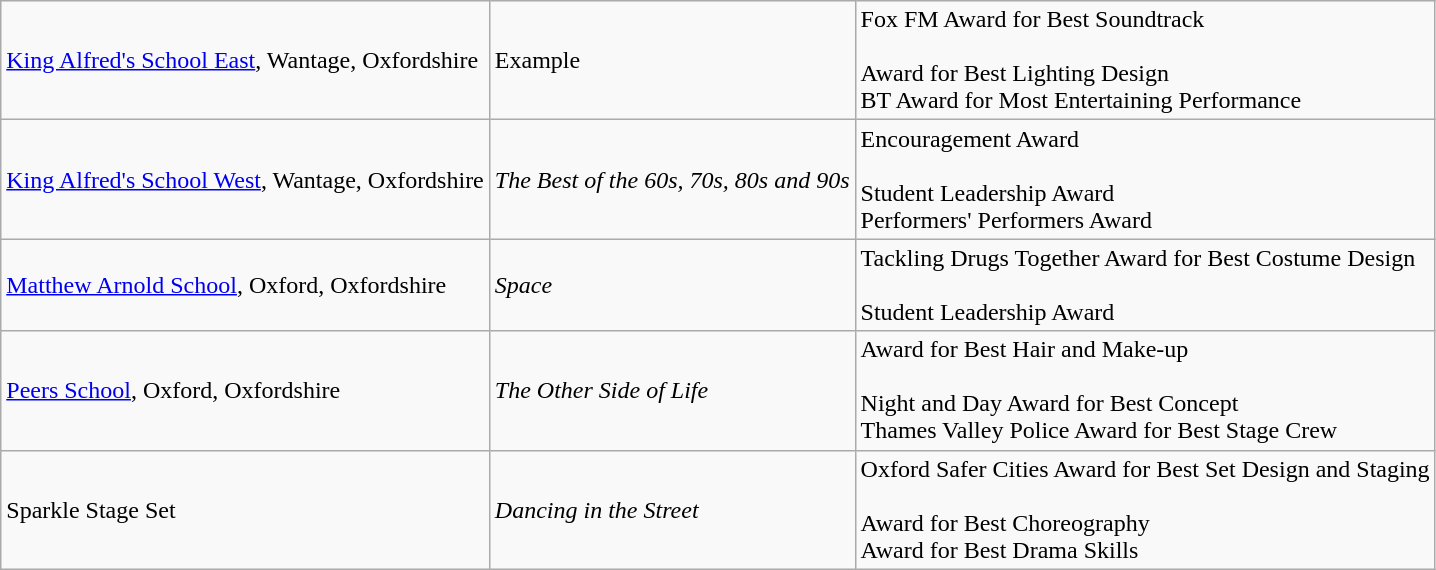<table class="wikitable">
<tr>
<td><a href='#'>King Alfred's School East</a>, Wantage, Oxfordshire</td>
<td>Example</td>
<td>Fox FM Award for Best Soundtrack<br><br>Award for Best Lighting Design<br>
BT Award for Most Entertaining Performance</td>
</tr>
<tr>
<td><a href='#'>King Alfred's School West</a>, Wantage, Oxfordshire</td>
<td><em>The Best of the 60s, 70s, 80s and 90s</em></td>
<td>Encouragement Award<br><br>Student Leadership Award<br>
Performers' Performers Award</td>
</tr>
<tr>
<td><a href='#'>Matthew Arnold School</a>, Oxford, Oxfordshire</td>
<td><em>Space</em></td>
<td>Tackling Drugs Together Award for Best Costume Design<br><br>Student Leadership Award</td>
</tr>
<tr>
<td><a href='#'>Peers School</a>, Oxford, Oxfordshire</td>
<td><em>The Other Side of Life</em></td>
<td>Award for Best Hair and Make-up<br><br>Night and Day Award for Best Concept<br>
Thames Valley Police Award for Best Stage Crew</td>
</tr>
<tr>
<td>Sparkle Stage Set</td>
<td><em>Dancing in the Street</em></td>
<td>Oxford Safer Cities Award for Best Set Design and Staging<br><br>Award for Best Choreography<br>
Award for Best Drama Skills</td>
</tr>
</table>
